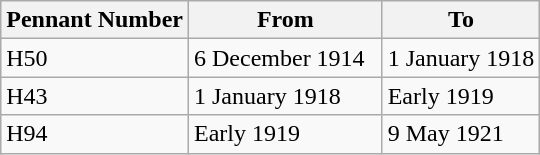<table class="wikitable" style="text-align:left">
<tr>
<th>Pennant Number</th>
<th>From</th>
<th>To</th>
</tr>
<tr>
<td>H50</td>
<td>6 December 1914  </td>
<td>1 January 1918</td>
</tr>
<tr>
<td>H43</td>
<td>1 January 1918</td>
<td>Early 1919</td>
</tr>
<tr>
<td>H94</td>
<td>Early 1919</td>
<td>9 May 1921</td>
</tr>
</table>
